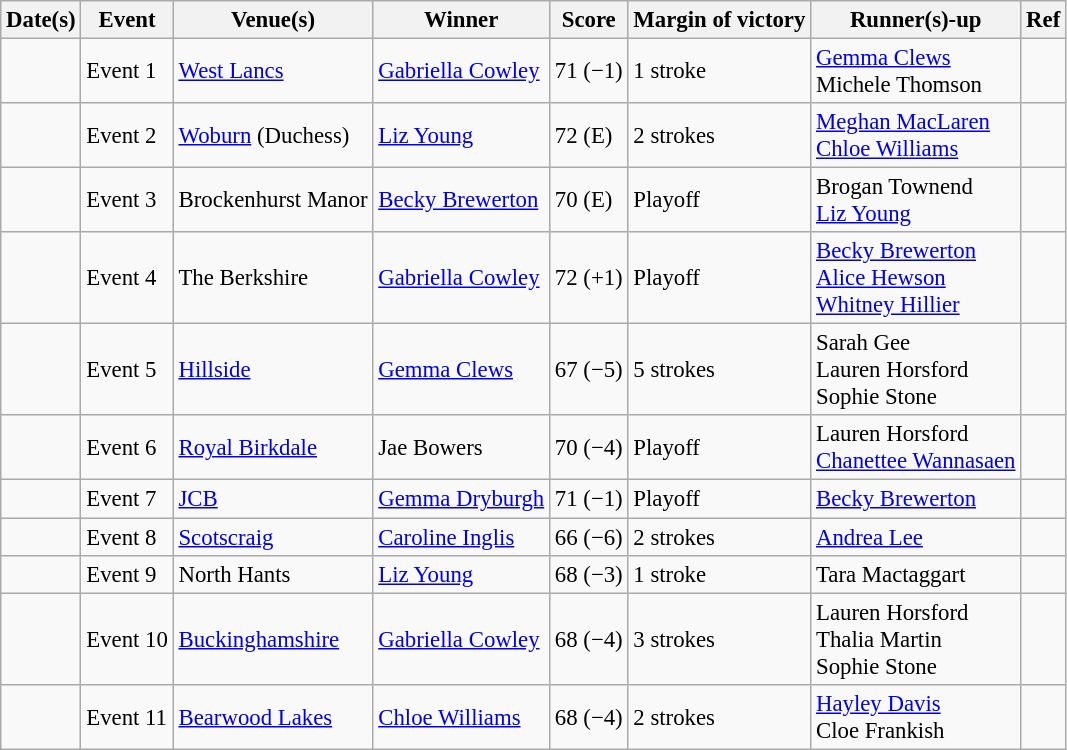<table class="wikitable sortable" style="font-size:95%">
<tr>
<th>Date(s)</th>
<th>Event</th>
<th>Venue(s)</th>
<th class="unsortable">Winner</th>
<th>Score</th>
<th>Margin of victory</th>
<th class="unsortable">Runner(s)-up</th>
<th class="unsortable">Ref</th>
</tr>
<tr>
<td></td>
<td>Event 1</td>
<td><a href='#'>West Lancs</a></td>
<td> <a href='#'>Gabriella Cowley</a></td>
<td>71 (−1)</td>
<td>1 stroke</td>
<td> <a href='#'>Gemma Clews</a><br> Michele Thomson</td>
<td></td>
</tr>
<tr>
<td></td>
<td>Event 2</td>
<td><a href='#'>Woburn</a> (Duchess)</td>
<td> <a href='#'>Liz Young</a></td>
<td>72 (E)</td>
<td>2 strokes</td>
<td> <a href='#'>Meghan MacLaren</a><br> <a href='#'> Chloe Williams</a></td>
<td></td>
</tr>
<tr>
<td></td>
<td>Event 3</td>
<td>Brockenhurst Manor</td>
<td> <a href='#'>Becky Brewerton</a></td>
<td>70 (E)</td>
<td>Playoff</td>
<td> Brogan Townend<br> <a href='#'>Liz Young</a></td>
<td></td>
</tr>
<tr>
<td></td>
<td>Event 4</td>
<td>The Berkshire</td>
<td> <a href='#'>Gabriella Cowley</a></td>
<td>72 (+1)</td>
<td>Playoff</td>
<td> <a href='#'>Becky Brewerton</a><br> <a href='#'>Alice Hewson</a><br> <a href='#'>Whitney Hillier</a></td>
<td></td>
</tr>
<tr>
<td></td>
<td>Event 5</td>
<td><a href='#'>Hillside</a></td>
<td> <a href='#'>Gemma Clews</a></td>
<td>67 (−5)</td>
<td>5 strokes</td>
<td> Sarah Gee<br> Lauren Horsford<br> Sophie Stone</td>
<td></td>
</tr>
<tr>
<td></td>
<td>Event 6</td>
<td><a href='#'>Royal Birkdale</a></td>
<td> Jae Bowers</td>
<td>70 (−4)</td>
<td>Playoff</td>
<td> Lauren Horsford<br> <a href='#'>Chanettee Wannasaen</a></td>
<td></td>
</tr>
<tr>
<td></td>
<td>Event 7</td>
<td><a href='#'>JCB</a></td>
<td> <a href='#'>Gemma Dryburgh</a></td>
<td>71 (−1)</td>
<td>Playoff</td>
<td> <a href='#'>Becky Brewerton</a></td>
<td></td>
</tr>
<tr>
<td></td>
<td>Event 8</td>
<td><a href='#'>Scotscraig</a></td>
<td> <a href='#'>Caroline Inglis</a></td>
<td>66 (−6)</td>
<td>2 strokes</td>
<td> <a href='#'>Andrea Lee</a></td>
<td></td>
</tr>
<tr>
<td></td>
<td>Event 9</td>
<td>North Hants</td>
<td> <a href='#'>Liz Young</a></td>
<td>68 (−3)</td>
<td>1 stroke</td>
<td> Tara Mactaggart</td>
<td></td>
</tr>
<tr>
<td></td>
<td>Event 10</td>
<td><a href='#'>Buckinghamshire</a></td>
<td> <a href='#'>Gabriella Cowley</a></td>
<td>68 (−4)</td>
<td>3 strokes</td>
<td> Lauren Horsford<br> Thalia Martin<br> Sophie Stone</td>
<td></td>
</tr>
<tr>
<td></td>
<td>Event 11</td>
<td><a href='#'>Bearwood Lakes</a></td>
<td> <a href='#'> Chloe Williams</a></td>
<td>68 (−4)</td>
<td>2 strokes</td>
<td> <a href='#'>Hayley Davis</a><br> Cloe Frankish</td>
<td></td>
</tr>
</table>
